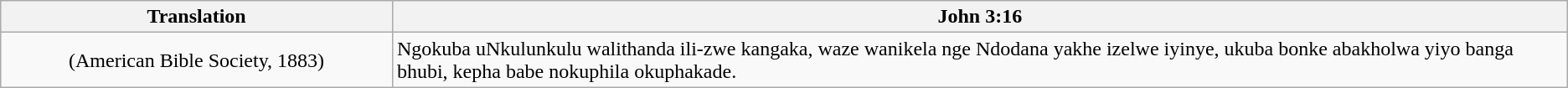<table class="wikitable">
<tr>
<th style="text-align:center; width:25%;">Translation</th>
<th>John 3:16</th>
</tr>
<tr>
<td style="text-align:center;">(American Bible Society, 1883)</td>
<td>Ngokuba uNkulunkulu walithanda ili-zwe kangaka, waze wanikela nge Ndodana yakhe izelwe iyinye, ukuba bonke abakholwa yiyo banga bhubi, kepha babe nokuphila okuphakade.</td>
</tr>
</table>
